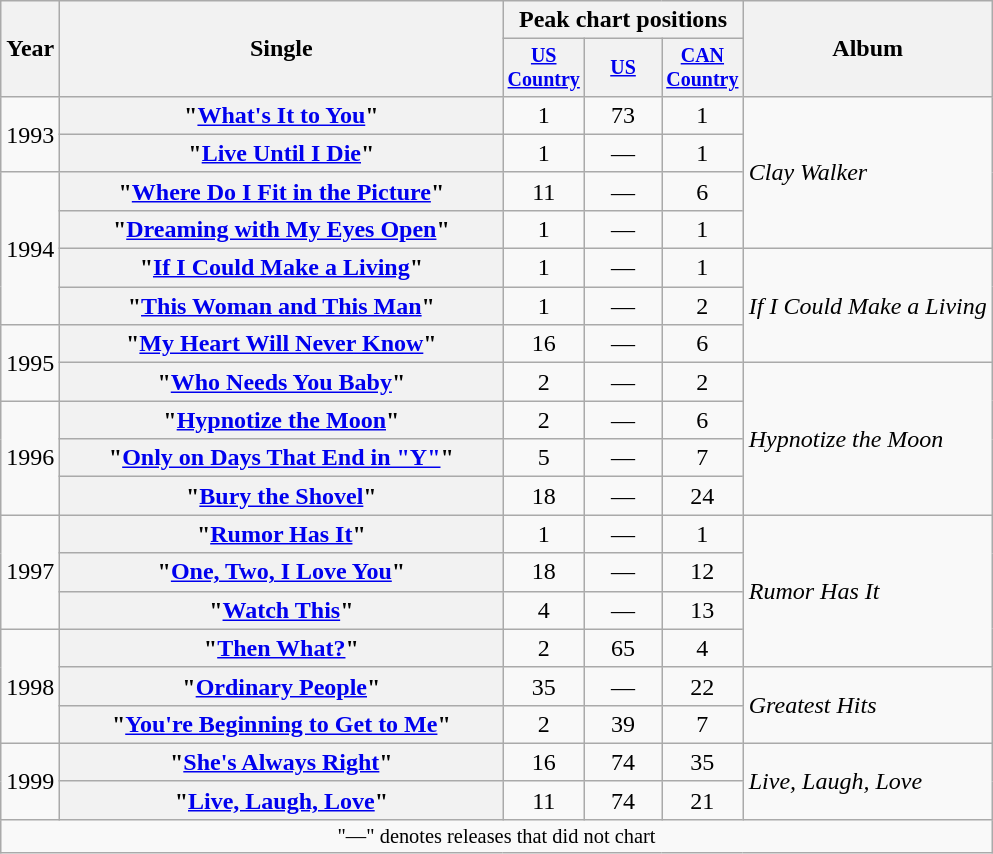<table class="wikitable plainrowheaders" style="text-align:center;">
<tr>
<th rowspan="2">Year</th>
<th rowspan="2" style="width:18em;">Single</th>
<th colspan="3">Peak chart positions</th>
<th rowspan="2">Album</th>
</tr>
<tr style="font-size:smaller;">
<th width="45"><a href='#'>US Country</a><br></th>
<th width="45"><a href='#'>US</a><br></th>
<th width="45"><a href='#'>CAN Country</a><br></th>
</tr>
<tr>
<td rowspan="2">1993</td>
<th scope="row">"<a href='#'>What's It to You</a>"</th>
<td>1</td>
<td>73</td>
<td>1</td>
<td align="left" rowspan="4"><em>Clay Walker</em></td>
</tr>
<tr>
<th scope="row">"<a href='#'>Live Until I Die</a>"</th>
<td>1</td>
<td>—</td>
<td>1</td>
</tr>
<tr>
<td rowspan="4">1994</td>
<th scope="row">"<a href='#'>Where Do I Fit in the Picture</a>"</th>
<td>11</td>
<td>—</td>
<td>6</td>
</tr>
<tr>
<th scope="row">"<a href='#'>Dreaming with My Eyes Open</a>"</th>
<td>1</td>
<td>—</td>
<td>1</td>
</tr>
<tr>
<th scope="row">"<a href='#'>If I Could Make a Living</a>"</th>
<td>1</td>
<td>—</td>
<td>1</td>
<td align="left" rowspan="3"><em>If I Could Make a Living</em></td>
</tr>
<tr>
<th scope="row">"<a href='#'>This Woman and This Man</a>"</th>
<td>1</td>
<td>—</td>
<td>2</td>
</tr>
<tr>
<td rowspan="2">1995</td>
<th scope="row">"<a href='#'>My Heart Will Never Know</a>"</th>
<td>16</td>
<td>—</td>
<td>6</td>
</tr>
<tr>
<th scope="row">"<a href='#'>Who Needs You Baby</a>"</th>
<td>2</td>
<td>—</td>
<td>2</td>
<td align="left" rowspan="4"><em>Hypnotize the Moon</em></td>
</tr>
<tr>
<td rowspan="3">1996</td>
<th scope="row">"<a href='#'>Hypnotize the Moon</a>"</th>
<td>2</td>
<td>—</td>
<td>6</td>
</tr>
<tr>
<th scope="row">"<a href='#'>Only on Days That End in "Y"</a>"</th>
<td>5</td>
<td>—</td>
<td>7</td>
</tr>
<tr>
<th scope="row">"<a href='#'>Bury the Shovel</a>"</th>
<td>18</td>
<td>—</td>
<td>24</td>
</tr>
<tr>
<td rowspan="3">1997</td>
<th scope="row">"<a href='#'>Rumor Has It</a>"</th>
<td>1</td>
<td>—</td>
<td>1</td>
<td align="left" rowspan="4"><em>Rumor Has It</em></td>
</tr>
<tr>
<th scope="row">"<a href='#'>One, Two, I Love You</a>"</th>
<td>18</td>
<td>—</td>
<td>12</td>
</tr>
<tr>
<th scope="row">"<a href='#'>Watch This</a>"</th>
<td>4</td>
<td>—</td>
<td>13</td>
</tr>
<tr>
<td rowspan="3">1998</td>
<th scope="row">"<a href='#'>Then What?</a>"</th>
<td>2</td>
<td>65</td>
<td>4</td>
</tr>
<tr>
<th scope="row">"<a href='#'>Ordinary People</a>"</th>
<td>35</td>
<td>—</td>
<td>22</td>
<td align="left" rowspan="2"><em>Greatest Hits</em></td>
</tr>
<tr>
<th scope="row">"<a href='#'>You're Beginning to Get to Me</a>"</th>
<td>2</td>
<td>39</td>
<td>7</td>
</tr>
<tr>
<td rowspan="2">1999</td>
<th scope="row">"<a href='#'>She's Always Right</a>"</th>
<td>16</td>
<td>74</td>
<td>35</td>
<td align="left" rowspan="2"><em>Live, Laugh, Love</em></td>
</tr>
<tr>
<th scope="row">"<a href='#'>Live, Laugh, Love</a>"</th>
<td>11</td>
<td>74</td>
<td>21</td>
</tr>
<tr>
<td colspan="6" style="font-size:85%">"—" denotes releases that did not chart</td>
</tr>
</table>
